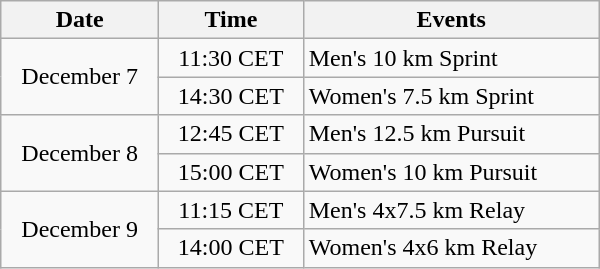<table class="wikitable" style="text-align: center" width="400">
<tr>
<th>Date</th>
<th>Time</th>
<th>Events</th>
</tr>
<tr>
<td rowspan=2>December 7</td>
<td>11:30 CET</td>
<td style="text-align: left">Men's 10 km Sprint</td>
</tr>
<tr>
<td>14:30 CET</td>
<td style="text-align: left">Women's 7.5 km Sprint</td>
</tr>
<tr>
<td rowspan=2>December 8</td>
<td>12:45 CET</td>
<td style="text-align: left">Men's 12.5 km Pursuit</td>
</tr>
<tr>
<td>15:00 CET</td>
<td style="text-align: left">Women's 10 km Pursuit</td>
</tr>
<tr>
<td rowspan=2>December 9</td>
<td>11:15 CET</td>
<td style="text-align: left">Men's 4x7.5 km Relay</td>
</tr>
<tr>
<td>14:00 CET</td>
<td style="text-align: left">Women's 4x6 km Relay</td>
</tr>
</table>
